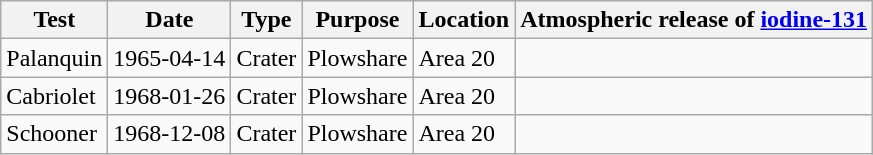<table class="wikitable" border="1">
<tr>
<th>Test</th>
<th>Date</th>
<th>Type</th>
<th>Purpose</th>
<th>Location</th>
<th>Atmospheric release of <a href='#'>iodine-131</a></th>
</tr>
<tr>
<td>Palanquin</td>
<td>1965-04-14</td>
<td>Crater</td>
<td>Plowshare</td>
<td>Area 20</td>
<td></td>
</tr>
<tr>
<td>Cabriolet</td>
<td>1968-01-26</td>
<td>Crater</td>
<td>Plowshare</td>
<td>Area 20</td>
<td></td>
</tr>
<tr>
<td>Schooner</td>
<td>1968-12-08</td>
<td>Crater</td>
<td>Plowshare</td>
<td>Area 20</td>
<td></td>
</tr>
</table>
